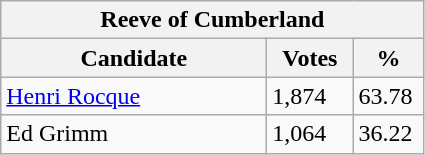<table class="wikitable">
<tr>
<th colspan="3">Reeve of Cumberland</th>
</tr>
<tr>
<th style="width: 170px">Candidate</th>
<th style="width: 50px">Votes</th>
<th style="width: 40px">%</th>
</tr>
<tr>
<td><a href='#'>Henri Rocque</a></td>
<td>1,874</td>
<td>63.78</td>
</tr>
<tr>
<td>Ed Grimm</td>
<td>1,064</td>
<td>36.22</td>
</tr>
</table>
